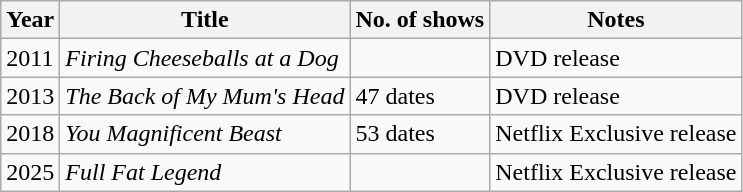<table class="wikitable">
<tr>
<th>Year</th>
<th>Title</th>
<th>No. of shows</th>
<th>Notes</th>
</tr>
<tr>
<td>2011</td>
<td><em>Firing Cheeseballs at a Dog</em></td>
<td></td>
<td>DVD release</td>
</tr>
<tr>
<td>2013</td>
<td><em>The Back of My Mum's Head</em></td>
<td>47 dates</td>
<td>DVD release</td>
</tr>
<tr>
<td>2018</td>
<td><em>You Magnificent Beast</em></td>
<td>53 dates</td>
<td>Netflix Exclusive release</td>
</tr>
<tr>
<td>2025</td>
<td><em>Full Fat Legend</em></td>
<td></td>
<td>Netflix Exclusive release</td>
</tr>
</table>
